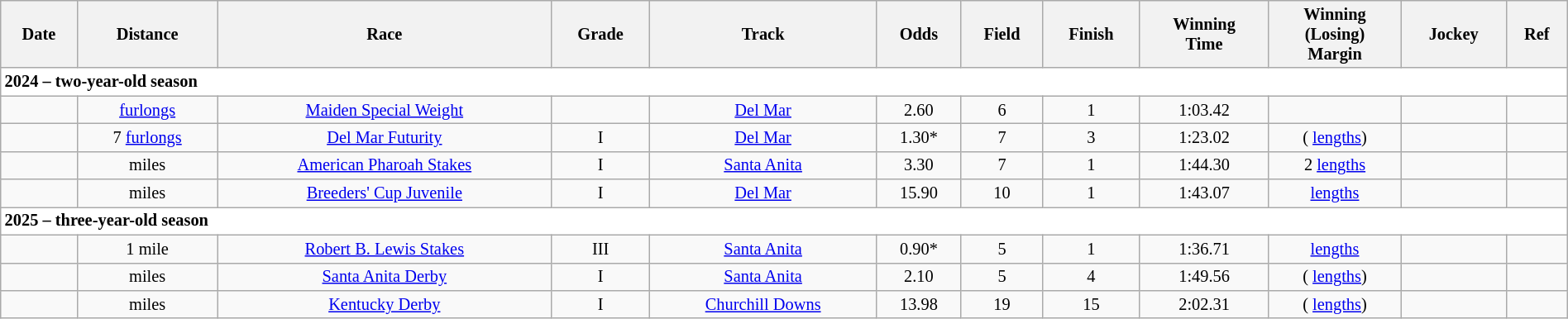<table class = "wikitable sortable" style="text-align:center; width:100%; font-size:85%">
<tr>
<th scope="col">Date</th>
<th scope="col">Distance</th>
<th scope="col">Race</th>
<th scope="col">Grade</th>
<th scope="col">Track</th>
<th scope="col">Odds</th>
<th scope="col">Field</th>
<th scope="col">Finish</th>
<th scope="col">Winning<br>Time</th>
<th scope="col">Winning<br>(Losing)<br>Margin</th>
<th scope="col">Jockey</th>
<th scope="col" class="unsortable">Ref</th>
</tr>
<tr style="background-color:white">
<td align="left" colspan=12><strong>2024 – two-year-old season</strong></td>
</tr>
<tr>
<td></td>
<td>  <a href='#'>furlongs</a></td>
<td><a href='#'>Maiden Special Weight</a></td>
<td></td>
<td><a href='#'>Del Mar</a></td>
<td>2.60</td>
<td>6</td>
<td>1</td>
<td>1:03.42</td>
<td></td>
<td></td>
<td></td>
</tr>
<tr>
<td></td>
<td> 7 <a href='#'>furlongs</a></td>
<td><a href='#'>Del Mar Futurity</a></td>
<td> I</td>
<td><a href='#'>Del Mar</a></td>
<td>1.30*</td>
<td>7</td>
<td>3</td>
<td>1:23.02</td>
<td>( <a href='#'>lengths</a>)</td>
<td></td>
<td></td>
</tr>
<tr>
<td></td>
<td>  miles</td>
<td><a href='#'>American Pharoah Stakes</a></td>
<td> I</td>
<td><a href='#'>Santa Anita</a></td>
<td>3.30</td>
<td>7</td>
<td>1</td>
<td>1:44.30</td>
<td>2 <a href='#'>lengths</a></td>
<td></td>
<td></td>
</tr>
<tr>
<td></td>
<td>  miles</td>
<td><a href='#'>Breeders' Cup Juvenile</a></td>
<td> I</td>
<td><a href='#'>Del Mar</a></td>
<td>15.90</td>
<td>10</td>
<td>1</td>
<td>1:43.07</td>
<td> <a href='#'>lengths</a></td>
<td></td>
<td></td>
</tr>
<tr style="background-color:white">
<td align="left" colspan=12><strong>2025 – three-year-old season</strong></td>
</tr>
<tr>
<td></td>
<td> 1 mile</td>
<td><a href='#'>Robert B. Lewis Stakes</a></td>
<td> III</td>
<td><a href='#'>Santa Anita</a></td>
<td>0.90*</td>
<td>5</td>
<td>1</td>
<td>1:36.71</td>
<td> <a href='#'>lengths</a></td>
<td></td>
<td></td>
</tr>
<tr>
<td></td>
<td>  miles</td>
<td><a href='#'>Santa Anita Derby</a></td>
<td>I</td>
<td><a href='#'>Santa Anita</a></td>
<td>  2.10</td>
<td>5</td>
<td>4</td>
<td>1:49.56</td>
<td> ( <a href='#'>lengths</a>)</td>
<td></td>
<td></td>
</tr>
<tr>
<td></td>
<td>  miles</td>
<td><a href='#'>Kentucky Derby</a></td>
<td>I</td>
<td><a href='#'>Churchill Downs</a></td>
<td>  13.98</td>
<td>19</td>
<td>15</td>
<td>2:02.31</td>
<td> ( <a href='#'>lengths</a>)</td>
<td></td>
<td></td>
</tr>
</table>
